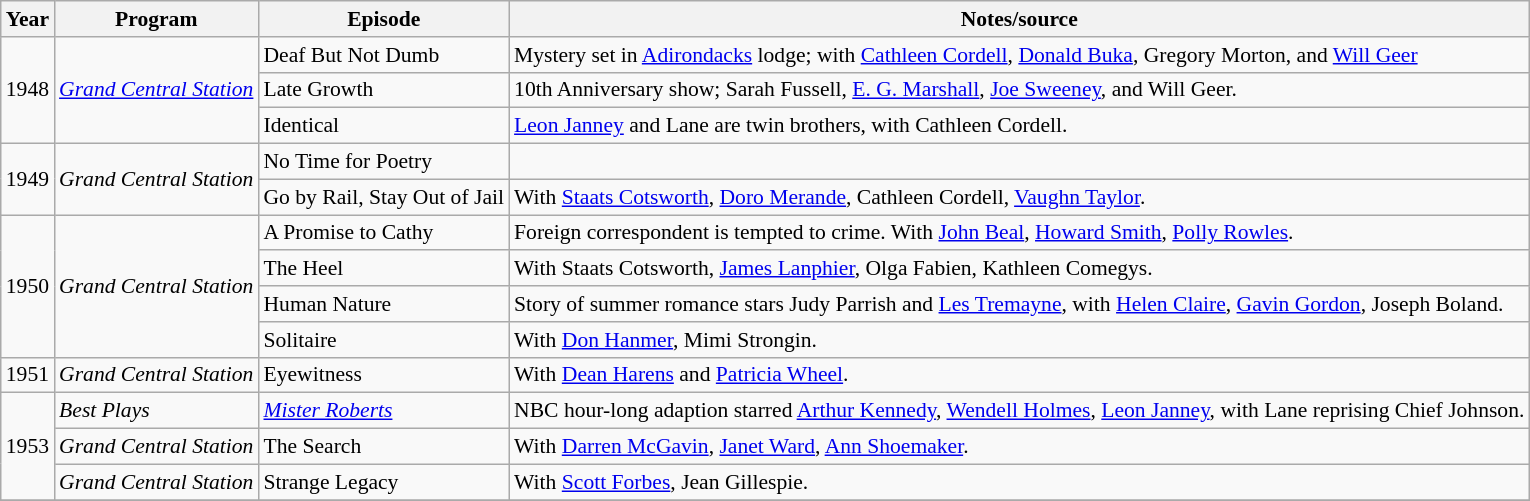<table class="wikitable sortable plainrowheaders" style="font-size: 90%">
<tr>
<th scope="col">Year</th>
<th scope="col">Program</th>
<th scope="col">Episode</th>
<th scope="col">Notes/source</th>
</tr>
<tr>
<td rowspan=3>1948</td>
<td rowspan=3><em><a href='#'>Grand Central Station</a></em></td>
<td>Deaf But Not Dumb</td>
<td>Mystery set in <a href='#'>Adirondacks</a> lodge; with <a href='#'>Cathleen Cordell</a>, <a href='#'>Donald Buka</a>, Gregory Morton, and <a href='#'>Will Geer</a></td>
</tr>
<tr>
<td>Late Growth</td>
<td>10th Anniversary show; Sarah Fussell, <a href='#'>E. G. Marshall</a>, <a href='#'>Joe Sweeney</a>, and Will Geer.</td>
</tr>
<tr>
<td>Identical</td>
<td><a href='#'>Leon Janney</a> and Lane are twin brothers, with Cathleen Cordell.</td>
</tr>
<tr>
<td rowspan=2>1949</td>
<td rowspan=2><em>Grand Central Station</em></td>
<td>No Time for Poetry</td>
<td></td>
</tr>
<tr>
<td>Go by Rail, Stay Out of Jail</td>
<td>With <a href='#'>Staats Cotsworth</a>, <a href='#'>Doro Merande</a>, Cathleen Cordell, <a href='#'>Vaughn Taylor</a>.</td>
</tr>
<tr>
<td rowspan=4>1950</td>
<td rowspan=4><em>Grand Central Station</em></td>
<td>A Promise to Cathy</td>
<td>Foreign correspondent is tempted to crime. With <a href='#'>John Beal</a>, <a href='#'>Howard Smith</a>, <a href='#'>Polly Rowles</a>.</td>
</tr>
<tr>
<td>The Heel</td>
<td>With Staats Cotsworth, <a href='#'>James Lanphier</a>, Olga Fabien, Kathleen Comegys.</td>
</tr>
<tr>
<td>Human Nature</td>
<td>Story of summer romance stars Judy Parrish and <a href='#'>Les Tremayne</a>, with <a href='#'>Helen Claire</a>, <a href='#'>Gavin Gordon</a>, Joseph Boland.</td>
</tr>
<tr>
<td>Solitaire</td>
<td>With <a href='#'>Don Hanmer</a>, Mimi Strongin.</td>
</tr>
<tr>
<td>1951</td>
<td><em>Grand Central Station</em></td>
<td>Eyewitness</td>
<td>With <a href='#'>Dean Harens</a> and <a href='#'>Patricia Wheel</a>.</td>
</tr>
<tr>
<td rowspan=3>1953</td>
<td><em>Best Plays</em></td>
<td><em><a href='#'>Mister Roberts</a></em></td>
<td>NBC hour-long adaption starred <a href='#'>Arthur Kennedy</a>, <a href='#'>Wendell Holmes</a>, <a href='#'>Leon Janney</a>, with Lane reprising Chief Johnson.</td>
</tr>
<tr>
<td><em>Grand Central Station</em></td>
<td>The Search</td>
<td>With <a href='#'>Darren McGavin</a>, <a href='#'>Janet Ward</a>, <a href='#'>Ann Shoemaker</a>.</td>
</tr>
<tr>
<td><em>Grand Central Station</em></td>
<td>Strange Legacy</td>
<td>With <a href='#'>Scott Forbes</a>, Jean Gillespie.</td>
</tr>
<tr>
</tr>
</table>
